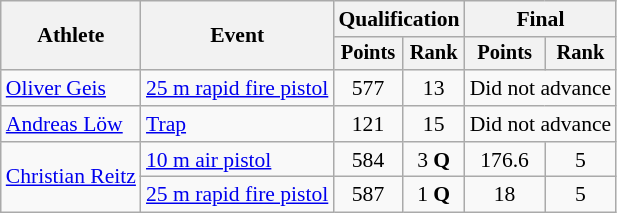<table class="wikitable" style="font-size:90%">
<tr>
<th rowspan="2">Athlete</th>
<th rowspan="2">Event</th>
<th colspan=2>Qualification</th>
<th colspan=2>Final</th>
</tr>
<tr style="font-size:95%">
<th>Points</th>
<th>Rank</th>
<th>Points</th>
<th>Rank</th>
</tr>
<tr align=center>
<td align=left><a href='#'>Oliver Geis</a></td>
<td align=left><a href='#'>25 m rapid fire pistol</a></td>
<td>577</td>
<td>13</td>
<td colspan=2>Did not advance</td>
</tr>
<tr align=center>
<td align=left><a href='#'>Andreas Löw</a></td>
<td align=left><a href='#'>Trap</a></td>
<td>121</td>
<td>15</td>
<td colspan=2>Did not advance</td>
</tr>
<tr align=center>
<td align=left rowspan=2><a href='#'>Christian Reitz</a></td>
<td align=left><a href='#'>10 m air pistol</a></td>
<td>584</td>
<td>3 <strong>Q</strong></td>
<td>176.6</td>
<td>5</td>
</tr>
<tr align=center>
<td align=left><a href='#'>25 m rapid fire pistol</a></td>
<td>587</td>
<td>1 <strong>Q</strong></td>
<td>18</td>
<td>5</td>
</tr>
</table>
